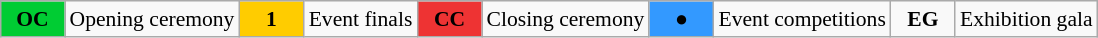<table class="wikitable" style="margin:0.5em auto; font-size:90%; position:relative">
<tr>
<td style="width:2.5em; background:#00cc33; text-align:center"><strong>OC</strong></td>
<td>Opening ceremony</td>
<td style="width:2.5em; background:#ffcc00; text-align:center"><strong>1</strong></td>
<td>Event finals</td>
<td style="width:2.5em; background:#ee3333; text-align:center"><strong>CC</strong></td>
<td>Closing ceremony</td>
<td style="width:2.5em; background:#3399ff; text-align:center">●</td>
<td>Event competitions</td>
<td style="width:2.5em; text-align:center"><strong>EG</strong></td>
<td>Exhibition gala</td>
</tr>
</table>
